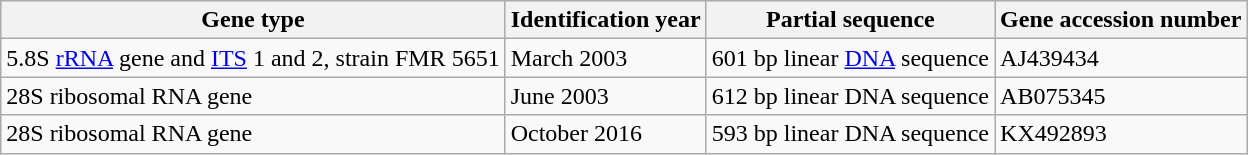<table class="wikitable sortable">
<tr>
<th>Gene type</th>
<th>Identification year</th>
<th>Partial sequence</th>
<th>Gene accession number</th>
</tr>
<tr>
<td>5.8S <a href='#'>rRNA</a> gene and <a href='#'>ITS</a> 1 and 2, strain FMR 5651</td>
<td>March 2003</td>
<td>601 bp linear <a href='#'>DNA</a> sequence</td>
<td>AJ439434 </td>
</tr>
<tr>
<td>28S ribosomal RNA gene</td>
<td>June 2003</td>
<td>612 bp linear DNA sequence</td>
<td>AB075345 </td>
</tr>
<tr>
<td>28S ribosomal RNA gene</td>
<td>October 2016</td>
<td>593 bp linear DNA sequence</td>
<td>KX492893 </td>
</tr>
</table>
